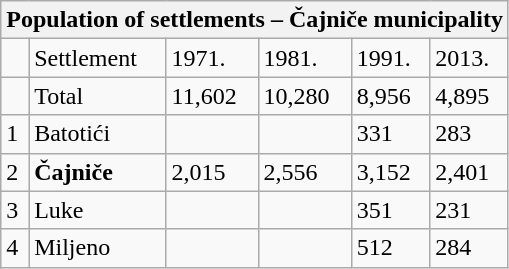<table class="wikitable">
<tr>
<th colspan="6">Population of settlements – Čajniče municipality</th>
</tr>
<tr>
<td></td>
<td>Settlement</td>
<td>1971.</td>
<td>1981.</td>
<td>1991.</td>
<td>2013.</td>
</tr>
<tr>
<td></td>
<td>Total</td>
<td>11,602</td>
<td>10,280</td>
<td>8,956</td>
<td>4,895</td>
</tr>
<tr>
<td>1</td>
<td>Batotići</td>
<td></td>
<td></td>
<td>331</td>
<td>283</td>
</tr>
<tr>
<td>2</td>
<td><strong>Čajniče</strong></td>
<td>2,015</td>
<td>2,556</td>
<td>3,152</td>
<td>2,401</td>
</tr>
<tr>
<td>3</td>
<td>Luke</td>
<td></td>
<td></td>
<td>351</td>
<td>231</td>
</tr>
<tr>
<td>4</td>
<td>Miljeno</td>
<td></td>
<td></td>
<td>512</td>
<td>284</td>
</tr>
</table>
